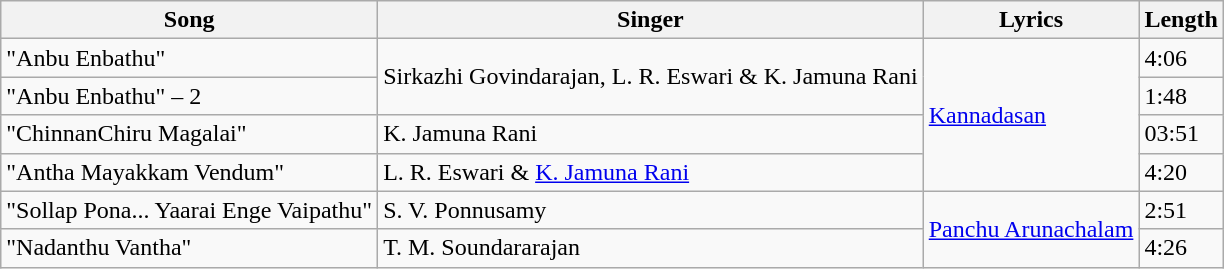<table class="wikitable">
<tr>
<th>Song</th>
<th>Singer</th>
<th>Lyrics</th>
<th>Length</th>
</tr>
<tr>
<td>"Anbu Enbathu"</td>
<td rowspan=2>Sirkazhi Govindarajan, L. R. Eswari & K. Jamuna Rani</td>
<td rowspan="4"><a href='#'>Kannadasan</a></td>
<td>4:06</td>
</tr>
<tr>
<td>"Anbu Enbathu" – 2</td>
<td>1:48</td>
</tr>
<tr>
<td>"ChinnanChiru Magalai"</td>
<td>K. Jamuna Rani</td>
<td>03:51</td>
</tr>
<tr>
<td>"Antha Mayakkam Vendum"</td>
<td>L. R. Eswari & <a href='#'>K. Jamuna Rani</a></td>
<td>4:20</td>
</tr>
<tr>
<td>"Sollap Pona... Yaarai Enge Vaipathu"</td>
<td>S. V. Ponnusamy</td>
<td rowspan="2"><a href='#'>Panchu Arunachalam</a></td>
<td>2:51</td>
</tr>
<tr>
<td>"Nadanthu Vantha"</td>
<td>T. M. Soundararajan</td>
<td>4:26</td>
</tr>
</table>
